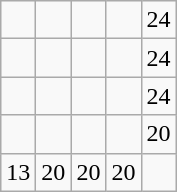<table class="wikitable" style="text-align:center">
<tr>
<td></td>
<td></td>
<td></td>
<td></td>
<td>24</td>
</tr>
<tr>
<td></td>
<td></td>
<td></td>
<td></td>
<td>24</td>
</tr>
<tr>
<td></td>
<td></td>
<td></td>
<td></td>
<td>24</td>
</tr>
<tr>
<td></td>
<td></td>
<td></td>
<td></td>
<td>20</td>
</tr>
<tr>
<td>13</td>
<td>20</td>
<td>20</td>
<td>20</td>
<td></td>
</tr>
</table>
